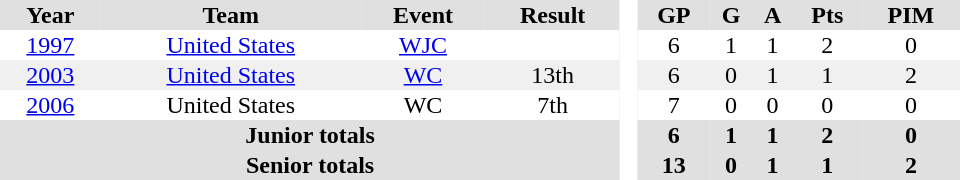<table border="0" cellpadding="1" cellspacing="0" style="text-align:center; width:40em">
<tr ALIGN="center" bgcolor="#e0e0e0">
<th>Year</th>
<th>Team</th>
<th>Event</th>
<th>Result</th>
<th rowspan="99" bgcolor="#ffffff"> </th>
<th>GP</th>
<th>G</th>
<th>A</th>
<th>Pts</th>
<th>PIM</th>
</tr>
<tr>
<td><a href='#'>1997</a></td>
<td><a href='#'>United States</a></td>
<td><a href='#'>WJC</a></td>
<td></td>
<td>6</td>
<td>1</td>
<td>1</td>
<td>2</td>
<td>0</td>
</tr>
<tr bgcolor="#f0f0f0">
<td><a href='#'>2003</a></td>
<td><a href='#'>United States</a></td>
<td><a href='#'>WC</a></td>
<td>13th</td>
<td>6</td>
<td>0</td>
<td>1</td>
<td>1</td>
<td>2</td>
</tr>
<tr>
<td><a href='#'>2006</a></td>
<td>United States</td>
<td>WC</td>
<td>7th</td>
<td>7</td>
<td>0</td>
<td>0</td>
<td>0</td>
<td>0</td>
</tr>
<tr bgcolor="#e0e0e0">
<th colspan="4">Junior totals</th>
<th>6</th>
<th>1</th>
<th>1</th>
<th>2</th>
<th>0</th>
</tr>
<tr bgcolor="#e0e0e0">
<th colspan="4">Senior totals</th>
<th>13</th>
<th>0</th>
<th>1</th>
<th>1</th>
<th>2</th>
</tr>
</table>
